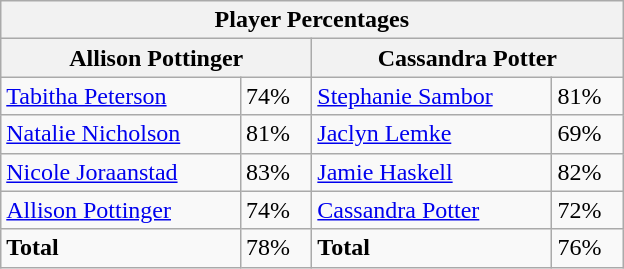<table class="wikitable">
<tr>
<th colspan=4 width=400>Player Percentages</th>
</tr>
<tr>
<th colspan=2 width=200> Allison Pottinger</th>
<th colspan=2 width=200> Cassandra Potter</th>
</tr>
<tr>
<td><a href='#'>Tabitha Peterson</a></td>
<td>74%</td>
<td><a href='#'>Stephanie Sambor</a></td>
<td>81%</td>
</tr>
<tr>
<td><a href='#'>Natalie Nicholson</a></td>
<td>81%</td>
<td><a href='#'>Jaclyn Lemke</a></td>
<td>69%</td>
</tr>
<tr>
<td><a href='#'>Nicole Joraanstad</a></td>
<td>83%</td>
<td><a href='#'>Jamie Haskell</a></td>
<td>82%</td>
</tr>
<tr>
<td><a href='#'>Allison Pottinger</a></td>
<td>74%</td>
<td><a href='#'>Cassandra Potter</a></td>
<td>72%</td>
</tr>
<tr>
<td><strong>Total</strong></td>
<td>78%</td>
<td><strong>Total</strong></td>
<td>76%</td>
</tr>
</table>
